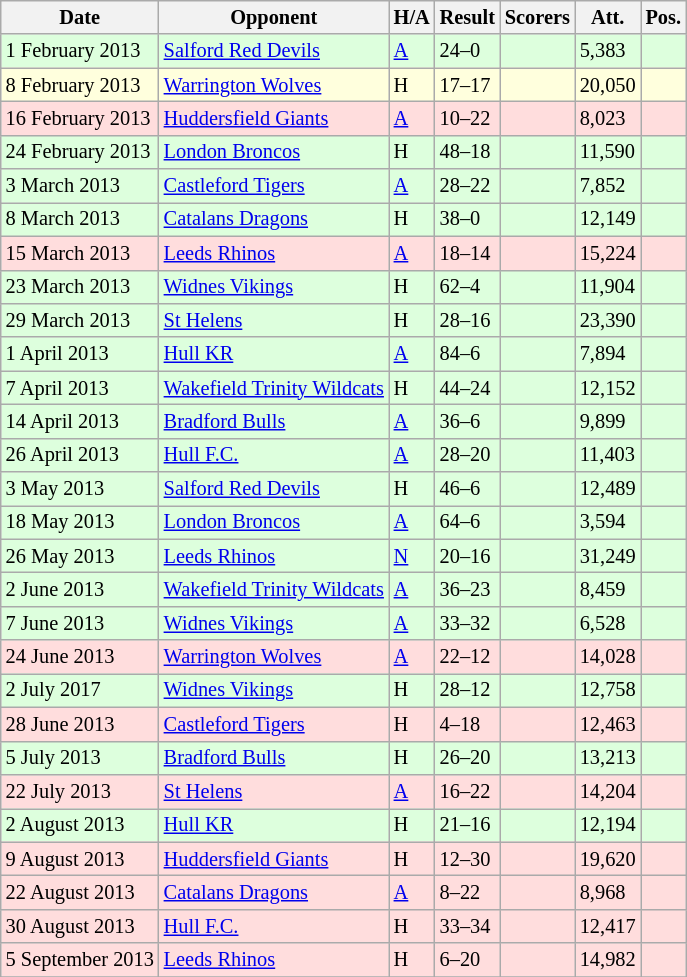<table class="wikitable" style="font-size:85%;">
<tr>
<th>Date</th>
<th>Opponent</th>
<th>H/A</th>
<th>Result</th>
<th>Scorers</th>
<th>Att.</th>
<th>Pos.</th>
</tr>
<tr style="background:#ddffdd;">
<td>1 February 2013</td>
<td> <a href='#'>Salford Red Devils</a></td>
<td><a href='#'>A</a></td>
<td>24–0</td>
<td></td>
<td>5,383</td>
<td></td>
</tr>
<tr style="background:#ffffdd;">
<td>8 February 2013</td>
<td> <a href='#'>Warrington Wolves</a></td>
<td>H</td>
<td>17–17</td>
<td></td>
<td>20,050</td>
<td></td>
</tr>
<tr style="background:#ffdddd;">
<td>16 February 2013</td>
<td> <a href='#'>Huddersfield Giants</a></td>
<td><a href='#'>A</a></td>
<td>10–22</td>
<td></td>
<td>8,023</td>
<td></td>
</tr>
<tr style="background:#ddffdd;">
<td>24 February 2013</td>
<td> <a href='#'>London Broncos</a></td>
<td>H</td>
<td>48–18</td>
<td></td>
<td>11,590</td>
<td></td>
</tr>
<tr style="background:#ddffdd;">
<td>3 March 2013</td>
<td> <a href='#'>Castleford Tigers</a></td>
<td><a href='#'>A</a></td>
<td>28–22</td>
<td></td>
<td>7,852</td>
<td></td>
</tr>
<tr style="background:#ddffdd;">
<td>8 March 2013</td>
<td> <a href='#'>Catalans Dragons</a></td>
<td>H</td>
<td>38–0</td>
<td></td>
<td>12,149</td>
<td></td>
</tr>
<tr style="background:#ffdddd;">
<td>15 March 2013</td>
<td> <a href='#'>Leeds Rhinos</a></td>
<td><a href='#'>A</a></td>
<td>18–14</td>
<td></td>
<td>15,224</td>
<td></td>
</tr>
<tr style="background:#ddffdd;">
<td>23 March 2013</td>
<td> <a href='#'>Widnes Vikings</a></td>
<td>H</td>
<td>62–4</td>
<td></td>
<td>11,904</td>
<td></td>
</tr>
<tr style="background:#ddffdd;">
<td>29 March 2013</td>
<td> <a href='#'>St Helens</a></td>
<td>H</td>
<td>28–16</td>
<td></td>
<td>23,390</td>
<td></td>
</tr>
<tr style="background:#ddffdd;">
<td>1 April 2013</td>
<td> <a href='#'>Hull KR</a></td>
<td><a href='#'>A</a></td>
<td>84–6</td>
<td></td>
<td>7,894</td>
<td></td>
</tr>
<tr style="background:#ddffdd;">
<td>7 April 2013</td>
<td> <a href='#'>Wakefield Trinity Wildcats</a></td>
<td>H</td>
<td>44–24</td>
<td></td>
<td>12,152</td>
<td></td>
</tr>
<tr style="background:#ddffdd;">
<td>14 April 2013</td>
<td> <a href='#'>Bradford Bulls</a></td>
<td><a href='#'>A</a></td>
<td>36–6</td>
<td></td>
<td>9,899</td>
<td></td>
</tr>
<tr style="background:#ddffdd;">
<td>26 April 2013</td>
<td> <a href='#'>Hull F.C.</a></td>
<td><a href='#'>A</a></td>
<td>28–20</td>
<td></td>
<td>11,403</td>
<td></td>
</tr>
<tr style="background:#ddffdd;">
<td>3 May 2013</td>
<td> <a href='#'>Salford Red Devils</a></td>
<td>H</td>
<td>46–6</td>
<td></td>
<td>12,489</td>
<td></td>
</tr>
<tr style="background:#ddffdd;">
<td>18 May 2013</td>
<td> <a href='#'>London Broncos</a></td>
<td><a href='#'>A</a></td>
<td>64–6</td>
<td></td>
<td>3,594</td>
<td></td>
</tr>
<tr style="background:#ddffdd;">
<td>26 May 2013</td>
<td> <a href='#'>Leeds Rhinos</a></td>
<td><a href='#'>N</a></td>
<td>20–16</td>
<td></td>
<td>31,249</td>
<td></td>
</tr>
<tr style="background:#ddffdd;">
<td>2 June 2013</td>
<td> <a href='#'>Wakefield Trinity Wildcats</a></td>
<td><a href='#'>A</a></td>
<td>36–23</td>
<td></td>
<td>8,459</td>
<td></td>
</tr>
<tr style="background:#ddffdd;">
<td>7 June 2013</td>
<td> <a href='#'>Widnes Vikings</a></td>
<td><a href='#'>A</a></td>
<td>33–32</td>
<td></td>
<td>6,528</td>
<td></td>
</tr>
<tr style="background:#ffdddd;">
<td>24 June 2013</td>
<td> <a href='#'>Warrington Wolves</a></td>
<td><a href='#'>A</a></td>
<td>22–12</td>
<td></td>
<td>14,028</td>
<td></td>
</tr>
<tr style="background:#ddffdd;">
<td>2 July 2017</td>
<td> <a href='#'>Widnes Vikings</a></td>
<td>H</td>
<td>28–12</td>
<td></td>
<td>12,758</td>
<td></td>
</tr>
<tr style="background:#ffdddd;">
<td>28 June 2013</td>
<td> <a href='#'>Castleford Tigers</a></td>
<td>H</td>
<td>4–18</td>
<td></td>
<td>12,463</td>
<td></td>
</tr>
<tr style="background:#ddffdd;">
<td>5 July 2013</td>
<td> <a href='#'>Bradford Bulls</a></td>
<td>H</td>
<td>26–20</td>
<td></td>
<td>13,213</td>
<td></td>
</tr>
<tr style="background:#ffdddd;">
<td>22 July 2013</td>
<td> <a href='#'>St Helens</a></td>
<td><a href='#'>A</a></td>
<td>16–22</td>
<td></td>
<td>14,204</td>
<td></td>
</tr>
<tr style="background:#ddffdd;">
<td>2 August 2013</td>
<td> <a href='#'>Hull KR</a></td>
<td>H</td>
<td>21–16</td>
<td></td>
<td>12,194</td>
<td></td>
</tr>
<tr style="background:#ffdddd;">
<td>9 August 2013</td>
<td> <a href='#'>Huddersfield Giants</a></td>
<td>H</td>
<td>12–30</td>
<td></td>
<td>19,620</td>
<td></td>
</tr>
<tr style="background:#ffdddd;">
<td>22 August 2013</td>
<td> <a href='#'>Catalans Dragons</a></td>
<td><a href='#'>A</a></td>
<td>8–22</td>
<td></td>
<td>8,968</td>
<td></td>
</tr>
<tr style="background:#ffdddd;">
<td>30 August 2013</td>
<td> <a href='#'>Hull F.C.</a></td>
<td>H</td>
<td>33–34</td>
<td></td>
<td>12,417</td>
<td></td>
</tr>
<tr style="background:#ffdddd;">
<td>5 September 2013</td>
<td> <a href='#'>Leeds Rhinos</a></td>
<td>H</td>
<td>6–20</td>
<td></td>
<td>14,982</td>
<td></td>
</tr>
<tr>
</tr>
</table>
